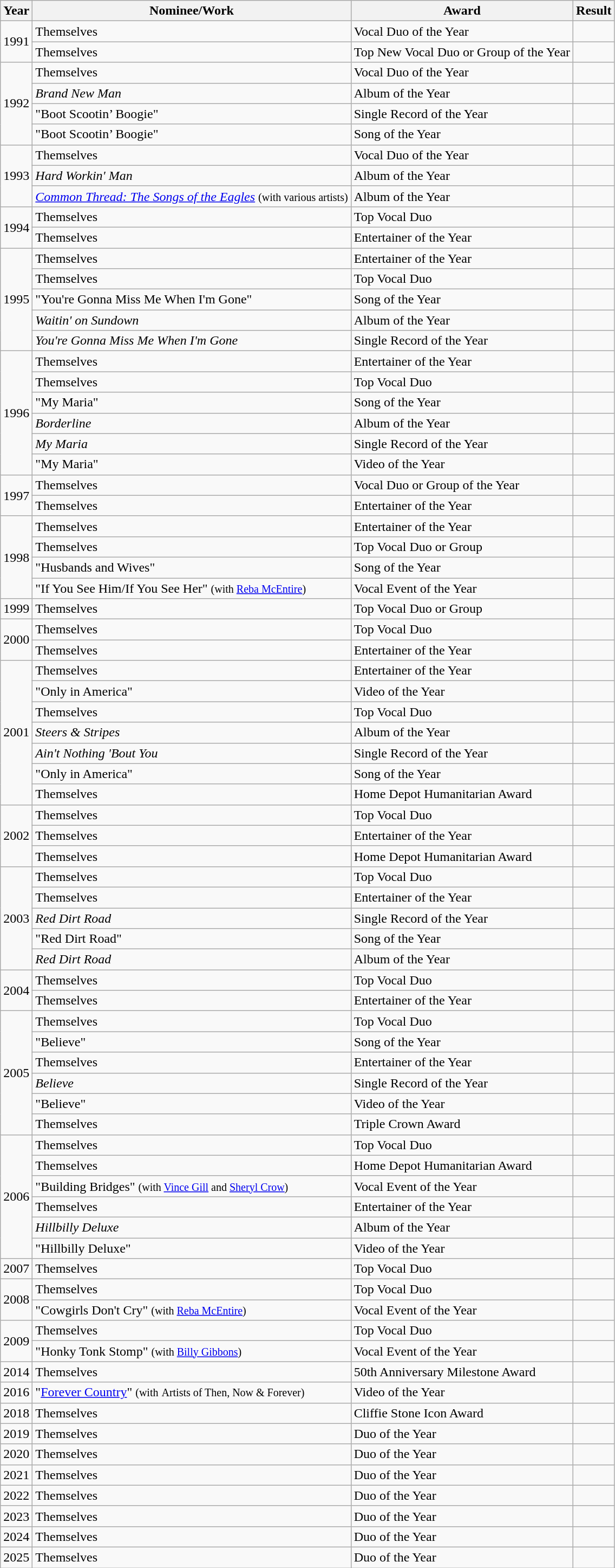<table class="wikitable">
<tr>
<th>Year</th>
<th>Nominee/Work</th>
<th>Award</th>
<th>Result</th>
</tr>
<tr>
<td rowspan="2">1991</td>
<td>Themselves</td>
<td>Vocal Duo of the Year</td>
<td></td>
</tr>
<tr>
<td>Themselves</td>
<td>Top New Vocal Duo or Group of the Year</td>
<td></td>
</tr>
<tr>
<td rowspan="4">1992</td>
<td>Themselves</td>
<td>Vocal Duo of the Year</td>
<td></td>
</tr>
<tr>
<td><em>Brand New Man</em></td>
<td>Album of the Year</td>
<td></td>
</tr>
<tr>
<td>"Boot Scootin’ Boogie"</td>
<td>Single Record of the Year</td>
<td></td>
</tr>
<tr>
<td>"Boot Scootin’ Boogie"</td>
<td>Song of the Year</td>
<td></td>
</tr>
<tr>
<td rowspan="3">1993</td>
<td>Themselves</td>
<td>Vocal Duo of the Year</td>
<td></td>
</tr>
<tr>
<td><em>Hard Workin' Man</em></td>
<td>Album of the Year</td>
<td></td>
</tr>
<tr>
<td><em><a href='#'>Common Thread: The Songs of the Eagles</a></em> <small>(with various artists)</small></td>
<td>Album of the Year</td>
<td></td>
</tr>
<tr>
<td rowspan=2>1994</td>
<td>Themselves</td>
<td>Top Vocal Duo</td>
<td></td>
</tr>
<tr>
<td>Themselves</td>
<td>Entertainer of the Year</td>
<td></td>
</tr>
<tr>
<td rowspan="5">1995</td>
<td>Themselves</td>
<td>Entertainer of the Year</td>
<td></td>
</tr>
<tr>
<td>Themselves</td>
<td>Top Vocal Duo</td>
<td></td>
</tr>
<tr>
<td>"You're Gonna Miss Me When I'm Gone"</td>
<td>Song of the Year</td>
<td></td>
</tr>
<tr>
<td><em>Waitin' on Sundown</em></td>
<td>Album of the Year</td>
<td></td>
</tr>
<tr>
<td><em>You're Gonna Miss Me When I'm Gone</em></td>
<td>Single Record of the Year</td>
<td></td>
</tr>
<tr>
<td rowspan="6">1996</td>
<td>Themselves</td>
<td>Entertainer of the Year</td>
<td></td>
</tr>
<tr>
<td>Themselves</td>
<td>Top Vocal Duo</td>
<td></td>
</tr>
<tr>
<td>"My Maria"</td>
<td>Song of the Year</td>
<td></td>
</tr>
<tr>
<td><em>Borderline</em></td>
<td>Album of the Year</td>
<td></td>
</tr>
<tr>
<td><em>My Maria</em></td>
<td>Single Record of the Year</td>
<td></td>
</tr>
<tr>
<td>"My Maria"</td>
<td>Video of the Year</td>
<td></td>
</tr>
<tr>
<td rowspan=2>1997</td>
<td>Themselves</td>
<td>Vocal Duo or Group of the Year</td>
<td></td>
</tr>
<tr>
<td>Themselves</td>
<td>Entertainer of the Year</td>
<td></td>
</tr>
<tr>
<td rowspan=4>1998</td>
<td>Themselves</td>
<td>Entertainer of the Year</td>
<td></td>
</tr>
<tr>
<td>Themselves</td>
<td>Top Vocal Duo or Group</td>
<td></td>
</tr>
<tr>
<td>"Husbands and Wives"</td>
<td>Song of the Year</td>
<td></td>
</tr>
<tr>
<td>"If You See Him/If You See Her" <small>(with <a href='#'>Reba McEntire</a>)</small></td>
<td>Vocal Event of the Year</td>
<td></td>
</tr>
<tr>
<td>1999</td>
<td>Themselves</td>
<td>Top Vocal Duo or Group</td>
<td></td>
</tr>
<tr>
<td rowspan=2>2000</td>
<td>Themselves</td>
<td>Top Vocal Duo</td>
<td></td>
</tr>
<tr>
<td>Themselves</td>
<td>Entertainer of the Year</td>
<td></td>
</tr>
<tr>
<td rowspan="7">2001</td>
<td>Themselves</td>
<td>Entertainer of the Year</td>
<td></td>
</tr>
<tr>
<td>"Only in America"</td>
<td>Video of the Year</td>
<td></td>
</tr>
<tr>
<td>Themselves</td>
<td>Top Vocal Duo</td>
<td></td>
</tr>
<tr>
<td><em>Steers & Stripes</em></td>
<td>Album of the Year</td>
<td></td>
</tr>
<tr>
<td><em>Ain't Nothing 'Bout You</em></td>
<td>Single Record of the Year</td>
<td></td>
</tr>
<tr>
<td>"Only in America"</td>
<td>Song of the Year</td>
<td></td>
</tr>
<tr>
<td>Themselves</td>
<td>Home Depot Humanitarian Award</td>
<td></td>
</tr>
<tr>
<td rowspan=3>2002</td>
<td>Themselves</td>
<td>Top Vocal Duo</td>
<td></td>
</tr>
<tr>
<td>Themselves</td>
<td>Entertainer of the Year</td>
<td></td>
</tr>
<tr>
<td>Themselves</td>
<td>Home Depot Humanitarian Award</td>
<td></td>
</tr>
<tr>
<td rowspan=5>2003</td>
<td>Themselves</td>
<td>Top Vocal Duo</td>
<td></td>
</tr>
<tr>
<td>Themselves</td>
<td>Entertainer of the Year</td>
<td></td>
</tr>
<tr>
<td><em>Red Dirt Road</em></td>
<td>Single Record of the Year</td>
<td></td>
</tr>
<tr>
<td>"Red Dirt Road"</td>
<td>Song of the Year</td>
<td></td>
</tr>
<tr>
<td><em>Red Dirt Road</em></td>
<td>Album of the Year</td>
<td></td>
</tr>
<tr>
<td rowspan=2>2004</td>
<td>Themselves</td>
<td>Top Vocal Duo</td>
<td></td>
</tr>
<tr>
<td>Themselves</td>
<td>Entertainer of the Year</td>
<td></td>
</tr>
<tr>
<td rowspan="6">2005</td>
<td>Themselves</td>
<td>Top Vocal Duo</td>
<td></td>
</tr>
<tr>
<td>"Believe"</td>
<td>Song of the Year</td>
<td></td>
</tr>
<tr>
<td>Themselves</td>
<td>Entertainer of the Year</td>
<td></td>
</tr>
<tr>
<td><em>Believe</em></td>
<td>Single Record of the Year</td>
<td></td>
</tr>
<tr>
<td>"Believe"</td>
<td>Video of the Year</td>
<td></td>
</tr>
<tr>
<td>Themselves</td>
<td>Triple Crown Award</td>
<td></td>
</tr>
<tr>
<td rowspan="6">2006</td>
<td>Themselves</td>
<td>Top Vocal Duo</td>
<td></td>
</tr>
<tr>
<td>Themselves</td>
<td>Home Depot Humanitarian Award</td>
<td></td>
</tr>
<tr>
<td>"Building Bridges" <small>(with <a href='#'>Vince Gill</a> and <a href='#'>Sheryl Crow</a>)</small></td>
<td>Vocal Event of the Year</td>
<td></td>
</tr>
<tr>
<td>Themselves</td>
<td>Entertainer of the Year</td>
<td></td>
</tr>
<tr>
<td><em>Hillbilly Deluxe</em></td>
<td>Album of the Year</td>
<td></td>
</tr>
<tr>
<td>"Hillbilly Deluxe"</td>
<td>Video of the Year</td>
<td></td>
</tr>
<tr>
<td>2007</td>
<td>Themselves</td>
<td>Top Vocal Duo</td>
<td></td>
</tr>
<tr>
<td rowspan=2>2008</td>
<td>Themselves</td>
<td>Top Vocal Duo</td>
<td></td>
</tr>
<tr>
<td>"Cowgirls Don't Cry" <small>(with <a href='#'>Reba McEntire</a>)</small></td>
<td>Vocal Event of the Year</td>
<td></td>
</tr>
<tr>
<td rowspan=2>2009</td>
<td>Themselves</td>
<td>Top Vocal Duo</td>
<td></td>
</tr>
<tr>
<td>"Honky Tonk Stomp" <small>(with <a href='#'>Billy Gibbons</a>)</small></td>
<td>Vocal Event of the Year</td>
<td></td>
</tr>
<tr>
<td>2014</td>
<td>Themselves</td>
<td>50th Anniversary Milestone Award</td>
<td></td>
</tr>
<tr>
<td>2016</td>
<td>"<a href='#'>Forever Country</a>" <small>(with</small> <small>Artists of Then, Now & Forever)</small></td>
<td>Video of the Year</td>
<td></td>
</tr>
<tr>
<td>2018</td>
<td>Themselves</td>
<td>Cliffie Stone Icon Award</td>
<td></td>
</tr>
<tr>
<td>2019</td>
<td>Themselves</td>
<td>Duo of the Year</td>
<td></td>
</tr>
<tr>
<td>2020</td>
<td>Themselves</td>
<td>Duo of the Year</td>
<td></td>
</tr>
<tr>
<td>2021</td>
<td>Themselves</td>
<td>Duo of the Year</td>
<td></td>
</tr>
<tr>
<td>2022</td>
<td>Themselves</td>
<td>Duo of the Year</td>
<td></td>
</tr>
<tr>
<td>2023</td>
<td>Themselves</td>
<td>Duo of the Year</td>
<td></td>
</tr>
<tr>
<td>2024</td>
<td>Themselves</td>
<td>Duo of the Year</td>
<td></td>
</tr>
<tr>
<td>2025</td>
<td>Themselves</td>
<td>Duo of the Year</td>
<td></td>
</tr>
</table>
